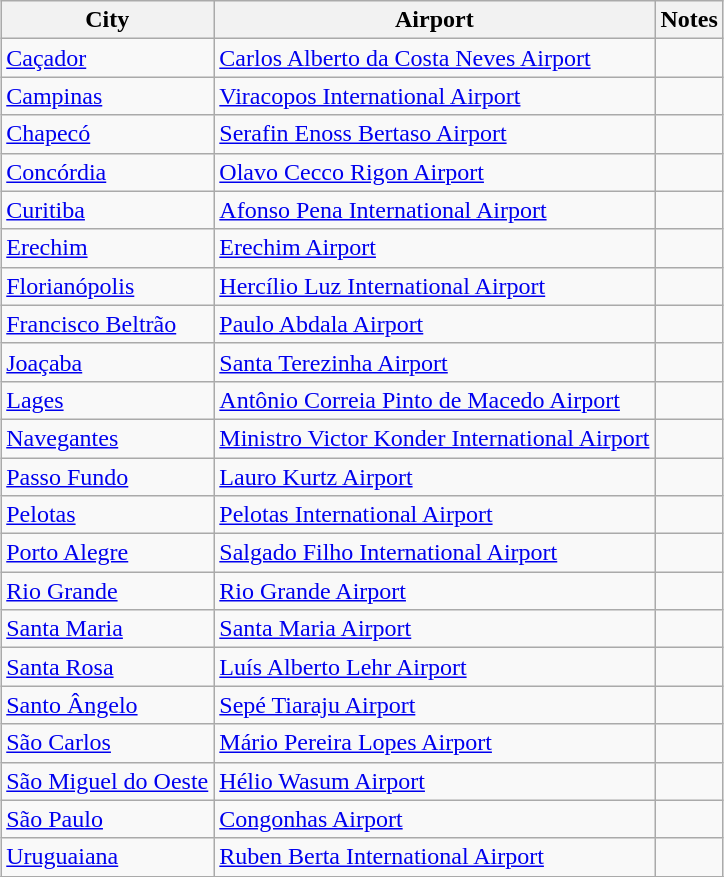<table class="wikitable sortable" style="margin:1em auto;">
<tr>
<th>City</th>
<th>Airport</th>
<th>Notes</th>
</tr>
<tr>
<td><a href='#'>Caçador</a></td>
<td><a href='#'>Carlos Alberto da Costa Neves Airport</a></td>
<td></td>
</tr>
<tr>
<td><a href='#'>Campinas</a></td>
<td><a href='#'>Viracopos International Airport</a></td>
<td></td>
</tr>
<tr>
<td><a href='#'>Chapecó</a></td>
<td><a href='#'>Serafin Enoss Bertaso Airport</a></td>
<td></td>
</tr>
<tr>
<td><a href='#'>Concórdia</a></td>
<td><a href='#'>Olavo Cecco Rigon Airport</a></td>
<td></td>
</tr>
<tr>
<td><a href='#'>Curitiba</a></td>
<td><a href='#'>Afonso Pena International Airport</a></td>
<td></td>
</tr>
<tr>
<td><a href='#'>Erechim</a></td>
<td><a href='#'>Erechim Airport</a></td>
<td></td>
</tr>
<tr>
<td><a href='#'>Florianópolis</a></td>
<td><a href='#'>Hercílio Luz International Airport</a></td>
<td></td>
</tr>
<tr>
<td><a href='#'>Francisco Beltrão</a></td>
<td><a href='#'>Paulo Abdala Airport</a></td>
<td></td>
</tr>
<tr>
<td><a href='#'>Joaçaba</a></td>
<td><a href='#'>Santa Terezinha Airport</a></td>
<td></td>
</tr>
<tr>
<td><a href='#'>Lages</a></td>
<td><a href='#'>Antônio Correia Pinto de Macedo Airport</a></td>
<td></td>
</tr>
<tr>
<td><a href='#'>Navegantes</a></td>
<td><a href='#'>Ministro Victor Konder International Airport</a></td>
<td></td>
</tr>
<tr>
<td><a href='#'>Passo Fundo</a></td>
<td><a href='#'>Lauro Kurtz Airport</a></td>
<td></td>
</tr>
<tr>
<td><a href='#'>Pelotas</a></td>
<td><a href='#'>Pelotas International Airport</a></td>
<td></td>
</tr>
<tr>
<td><a href='#'>Porto Alegre</a></td>
<td><a href='#'>Salgado Filho International Airport</a></td>
<td></td>
</tr>
<tr>
<td><a href='#'>Rio Grande</a></td>
<td><a href='#'>Rio Grande Airport</a></td>
<td></td>
</tr>
<tr>
<td><a href='#'>Santa Maria</a></td>
<td><a href='#'>Santa Maria Airport</a></td>
<td></td>
</tr>
<tr>
<td><a href='#'>Santa Rosa</a></td>
<td><a href='#'>Luís Alberto Lehr Airport</a></td>
<td></td>
</tr>
<tr>
<td><a href='#'>Santo Ângelo</a></td>
<td><a href='#'>Sepé Tiaraju Airport</a></td>
<td></td>
</tr>
<tr>
<td><a href='#'>São Carlos</a></td>
<td><a href='#'>Mário Pereira Lopes Airport</a></td>
<td></td>
</tr>
<tr>
<td><a href='#'>São Miguel do Oeste</a></td>
<td><a href='#'>Hélio Wasum Airport</a></td>
<td></td>
</tr>
<tr>
<td><a href='#'>São Paulo</a></td>
<td><a href='#'>Congonhas Airport</a></td>
<td></td>
</tr>
<tr>
<td><a href='#'>Uruguaiana</a></td>
<td><a href='#'>Ruben Berta International Airport</a></td>
<td></td>
</tr>
<tr>
</tr>
</table>
